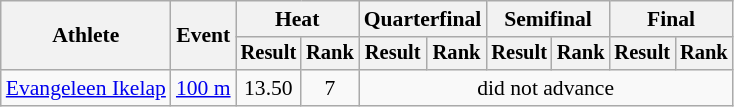<table class=wikitable style="font-size:90%">
<tr>
<th rowspan="2">Athlete</th>
<th rowspan="2">Event</th>
<th colspan="2">Heat</th>
<th colspan="2">Quarterfinal</th>
<th colspan="2">Semifinal</th>
<th colspan="2">Final</th>
</tr>
<tr style="font-size:95%">
<th>Result</th>
<th>Rank</th>
<th>Result</th>
<th>Rank</th>
<th>Result</th>
<th>Rank</th>
<th>Result</th>
<th>Rank</th>
</tr>
<tr align=center>
<td align=left><a href='#'>Evangeleen Ikelap</a></td>
<td align=left><a href='#'>100 m</a></td>
<td>13.50</td>
<td>7</td>
<td colspan=6>did not advance</td>
</tr>
</table>
